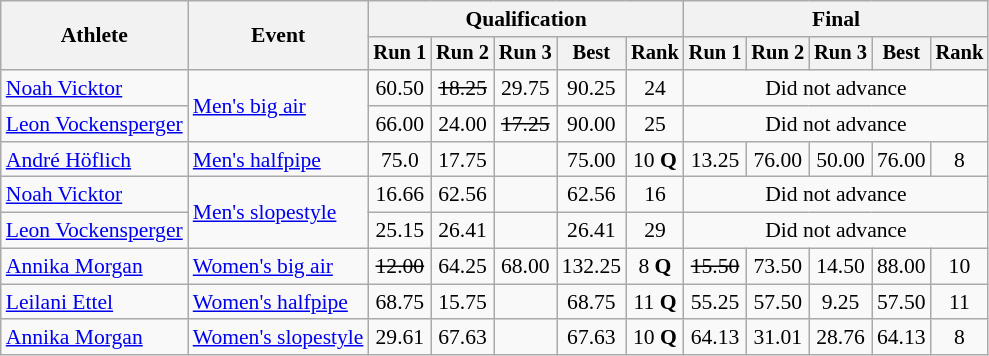<table class=wikitable style="font-size:90%; text-align:center">
<tr>
<th rowspan=2>Athlete</th>
<th rowspan=2>Event</th>
<th colspan=5>Qualification</th>
<th colspan=5>Final</th>
</tr>
<tr style=font-size:95%>
<th>Run 1</th>
<th>Run 2</th>
<th>Run 3</th>
<th>Best</th>
<th>Rank</th>
<th>Run 1</th>
<th>Run 2</th>
<th>Run 3</th>
<th>Best</th>
<th>Rank</th>
</tr>
<tr>
<td align=left><a href='#'>Noah Vicktor</a></td>
<td align=left rowspan=2><a href='#'>Men's big air</a></td>
<td>60.50</td>
<td><s>18.25</s></td>
<td>29.75</td>
<td>90.25</td>
<td>24</td>
<td colspan=5>Did not advance</td>
</tr>
<tr>
<td align=left><a href='#'>Leon Vockensperger</a></td>
<td>66.00</td>
<td>24.00</td>
<td><s>17.25</s></td>
<td>90.00</td>
<td>25</td>
<td colspan=5>Did not advance</td>
</tr>
<tr>
<td align=left><a href='#'>André Höflich</a></td>
<td align=left><a href='#'>Men's halfpipe</a></td>
<td>75.0</td>
<td>17.75</td>
<td></td>
<td>75.00</td>
<td>10 <strong>Q</strong></td>
<td>13.25</td>
<td>76.00</td>
<td>50.00</td>
<td>76.00</td>
<td>8</td>
</tr>
<tr>
<td align=left><a href='#'>Noah Vicktor</a></td>
<td align=left rowspan=2><a href='#'>Men's slopestyle</a></td>
<td>16.66</td>
<td>62.56</td>
<td></td>
<td>62.56</td>
<td>16</td>
<td colspan=5>Did not advance</td>
</tr>
<tr>
<td align=left><a href='#'>Leon Vockensperger</a></td>
<td>25.15</td>
<td>26.41</td>
<td></td>
<td>26.41</td>
<td>29</td>
<td colspan=5>Did not advance</td>
</tr>
<tr>
<td align=left><a href='#'>Annika Morgan</a></td>
<td align=left><a href='#'>Women's big air</a></td>
<td><s>12.00</s></td>
<td>64.25</td>
<td>68.00</td>
<td>132.25</td>
<td>8 <strong>Q</strong></td>
<td><s>15.50</s></td>
<td>73.50</td>
<td>14.50</td>
<td>88.00</td>
<td>10</td>
</tr>
<tr>
<td align=left><a href='#'>Leilani Ettel</a></td>
<td align=left><a href='#'>Women's halfpipe</a></td>
<td>68.75</td>
<td>15.75</td>
<td></td>
<td>68.75</td>
<td>11 <strong>Q</strong></td>
<td>55.25</td>
<td>57.50</td>
<td>9.25</td>
<td>57.50</td>
<td>11</td>
</tr>
<tr>
<td align=left><a href='#'>Annika Morgan</a></td>
<td align=left><a href='#'>Women's slopestyle</a></td>
<td>29.61</td>
<td>67.63</td>
<td></td>
<td>67.63</td>
<td>10 <strong>Q</strong></td>
<td>64.13</td>
<td>31.01</td>
<td>28.76</td>
<td>64.13</td>
<td>8</td>
</tr>
</table>
